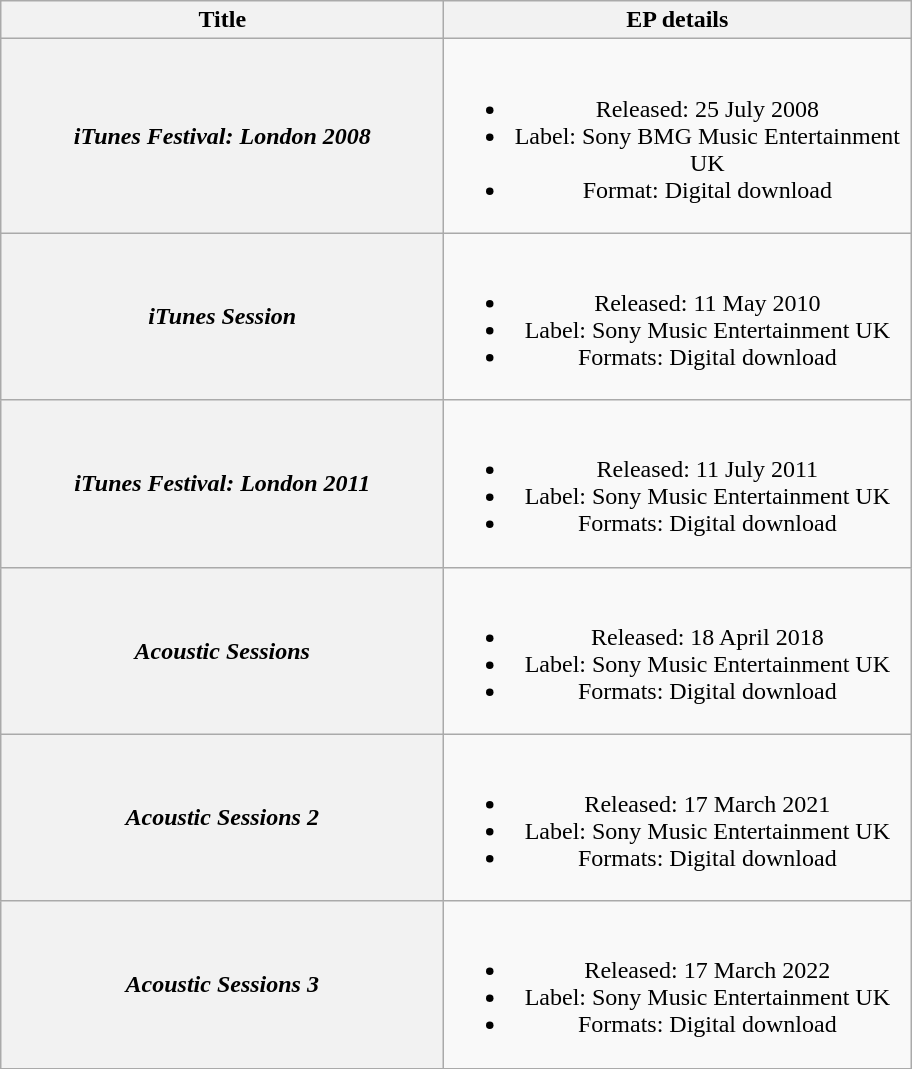<table class="wikitable plainrowheaders" style="text-align:center;">
<tr>
<th scope="col" style="width:18em;">Title</th>
<th scope="col" style="width:19em;">EP details</th>
</tr>
<tr>
<th scope="row"><em>iTunes Festival: London 2008</em></th>
<td><br><ul><li>Released: 25 July 2008</li><li>Label: Sony BMG Music Entertainment UK</li><li>Format: Digital download</li></ul></td>
</tr>
<tr>
<th scope="row"><em>iTunes Session</em></th>
<td><br><ul><li>Released: 11 May 2010</li><li>Label: Sony Music Entertainment UK</li><li>Formats: Digital download</li></ul></td>
</tr>
<tr>
<th scope="row"><em>iTunes Festival: London 2011</em></th>
<td><br><ul><li>Released: 11 July 2011</li><li>Label: Sony Music Entertainment UK</li><li>Formats: Digital download</li></ul></td>
</tr>
<tr>
<th scope="row"><em>Acoustic Sessions</em></th>
<td><br><ul><li>Released: 18 April 2018</li><li>Label: Sony Music Entertainment UK</li><li>Formats: Digital download</li></ul></td>
</tr>
<tr>
<th scope="row"><em>Acoustic Sessions 2</em></th>
<td><br><ul><li>Released: 17 March 2021</li><li>Label: Sony Music Entertainment UK</li><li>Formats: Digital download</li></ul></td>
</tr>
<tr>
<th scope="row"><em>Acoustic Sessions 3</em></th>
<td><br><ul><li>Released: 17 March 2022</li><li>Label: Sony Music Entertainment UK</li><li>Formats: Digital download</li></ul></td>
</tr>
</table>
